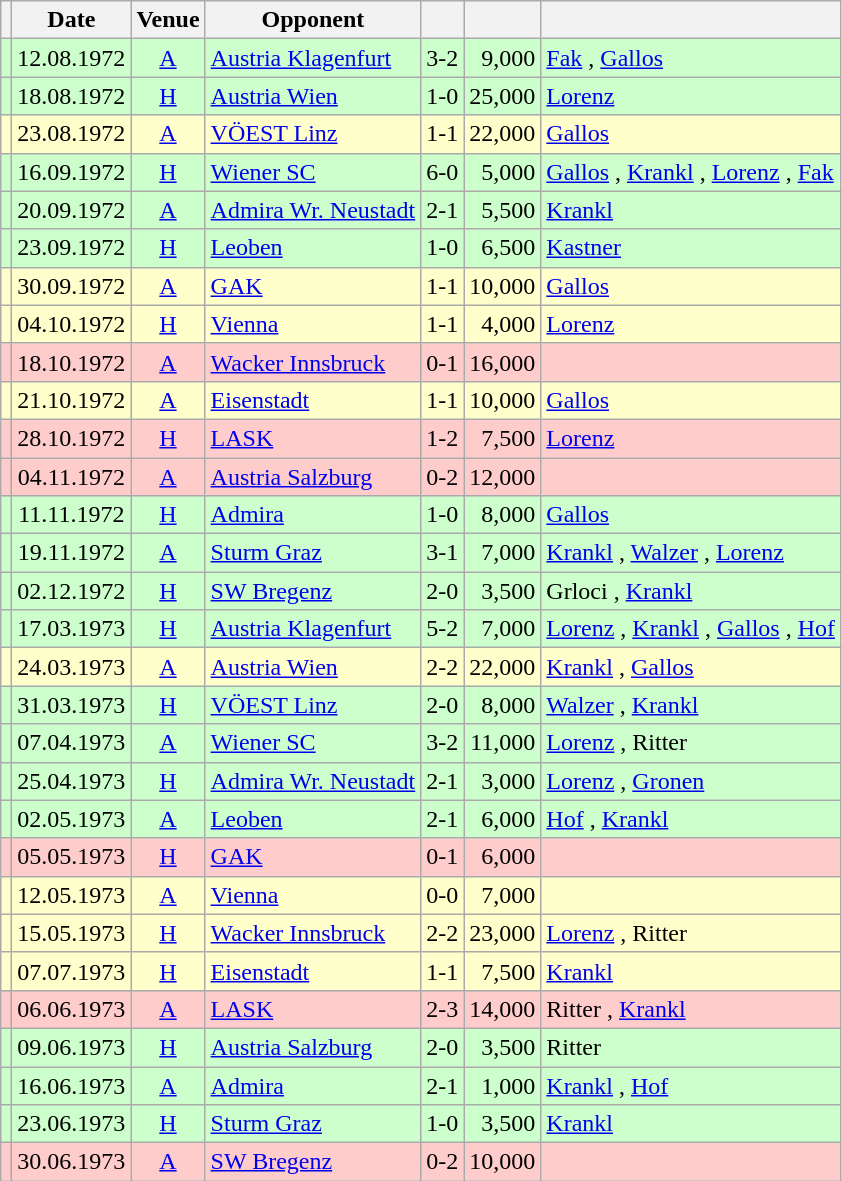<table class="wikitable" Style="text-align: center">
<tr>
<th></th>
<th>Date</th>
<th>Venue</th>
<th>Opponent</th>
<th></th>
<th></th>
<th></th>
</tr>
<tr style="background:#cfc">
<td></td>
<td>12.08.1972</td>
<td><a href='#'>A</a></td>
<td align="left"><a href='#'>Austria Klagenfurt</a></td>
<td>3-2</td>
<td align="right">9,000</td>
<td align="left"><a href='#'>Fak</a> , <a href='#'>Gallos</a>  </td>
</tr>
<tr style="background:#cfc">
<td></td>
<td>18.08.1972</td>
<td><a href='#'>H</a></td>
<td align="left"><a href='#'>Austria Wien</a></td>
<td>1-0</td>
<td align="right">25,000</td>
<td align="left"><a href='#'>Lorenz</a> </td>
</tr>
<tr style="background:#ffc">
<td></td>
<td>23.08.1972</td>
<td><a href='#'>A</a></td>
<td align="left"><a href='#'>VÖEST Linz</a></td>
<td>1-1</td>
<td align="right">22,000</td>
<td align="left"><a href='#'>Gallos</a> </td>
</tr>
<tr style="background:#cfc">
<td></td>
<td>16.09.1972</td>
<td><a href='#'>H</a></td>
<td align="left"><a href='#'>Wiener SC</a></td>
<td>6-0</td>
<td align="right">5,000</td>
<td align="left"><a href='#'>Gallos</a>  , <a href='#'>Krankl</a>  , <a href='#'>Lorenz</a> , <a href='#'>Fak</a> </td>
</tr>
<tr style="background:#cfc">
<td></td>
<td>20.09.1972</td>
<td><a href='#'>A</a></td>
<td align="left"><a href='#'>Admira Wr. Neustadt</a></td>
<td>2-1</td>
<td align="right">5,500</td>
<td align="left"><a href='#'>Krankl</a>  </td>
</tr>
<tr style="background:#cfc">
<td></td>
<td>23.09.1972</td>
<td><a href='#'>H</a></td>
<td align="left"><a href='#'>Leoben</a></td>
<td>1-0</td>
<td align="right">6,500</td>
<td align="left"><a href='#'>Kastner</a> </td>
</tr>
<tr style="background:#ffc">
<td></td>
<td>30.09.1972</td>
<td><a href='#'>A</a></td>
<td align="left"><a href='#'>GAK</a></td>
<td>1-1</td>
<td align="right">10,000</td>
<td align="left"><a href='#'>Gallos</a> </td>
</tr>
<tr style="background:#ffc">
<td></td>
<td>04.10.1972</td>
<td><a href='#'>H</a></td>
<td align="left"><a href='#'>Vienna</a></td>
<td>1-1</td>
<td align="right">4,000</td>
<td align="left"><a href='#'>Lorenz</a> </td>
</tr>
<tr style="background:#fcc">
<td></td>
<td>18.10.1972</td>
<td><a href='#'>A</a></td>
<td align="left"><a href='#'>Wacker Innsbruck</a></td>
<td>0-1</td>
<td align="right">16,000</td>
<td align="left"></td>
</tr>
<tr style="background:#ffc">
<td></td>
<td>21.10.1972</td>
<td><a href='#'>A</a></td>
<td align="left"><a href='#'>Eisenstadt</a></td>
<td>1-1</td>
<td align="right">10,000</td>
<td align="left"><a href='#'>Gallos</a> </td>
</tr>
<tr style="background:#fcc">
<td></td>
<td>28.10.1972</td>
<td><a href='#'>H</a></td>
<td align="left"><a href='#'>LASK</a></td>
<td>1-2</td>
<td align="right">7,500</td>
<td align="left"><a href='#'>Lorenz</a> </td>
</tr>
<tr style="background:#fcc">
<td></td>
<td>04.11.1972</td>
<td><a href='#'>A</a></td>
<td align="left"><a href='#'>Austria Salzburg</a></td>
<td>0-2</td>
<td align="right">12,000</td>
<td align="left"></td>
</tr>
<tr style="background:#cfc">
<td></td>
<td>11.11.1972</td>
<td><a href='#'>H</a></td>
<td align="left"><a href='#'>Admira</a></td>
<td>1-0</td>
<td align="right">8,000</td>
<td align="left"><a href='#'>Gallos</a> </td>
</tr>
<tr style="background:#cfc">
<td></td>
<td>19.11.1972</td>
<td><a href='#'>A</a></td>
<td align="left"><a href='#'>Sturm Graz</a></td>
<td>3-1</td>
<td align="right">7,000</td>
<td align="left"><a href='#'>Krankl</a> , <a href='#'>Walzer</a> , <a href='#'>Lorenz</a> </td>
</tr>
<tr style="background:#cfc">
<td></td>
<td>02.12.1972</td>
<td><a href='#'>H</a></td>
<td align="left"><a href='#'>SW Bregenz</a></td>
<td>2-0</td>
<td align="right">3,500</td>
<td align="left">Grloci , <a href='#'>Krankl</a> </td>
</tr>
<tr style="background:#cfc">
<td></td>
<td>17.03.1973</td>
<td><a href='#'>H</a></td>
<td align="left"><a href='#'>Austria Klagenfurt</a></td>
<td>5-2</td>
<td align="right">7,000</td>
<td align="left"><a href='#'>Lorenz</a> , <a href='#'>Krankl</a> , <a href='#'>Gallos</a>  , <a href='#'>Hof</a> </td>
</tr>
<tr style="background:#ffc">
<td></td>
<td>24.03.1973</td>
<td><a href='#'>A</a></td>
<td align="left"><a href='#'>Austria Wien</a></td>
<td>2-2</td>
<td align="right">22,000</td>
<td align="left"><a href='#'>Krankl</a> , <a href='#'>Gallos</a> </td>
</tr>
<tr style="background:#cfc">
<td></td>
<td>31.03.1973</td>
<td><a href='#'>H</a></td>
<td align="left"><a href='#'>VÖEST Linz</a></td>
<td>2-0</td>
<td align="right">8,000</td>
<td align="left"><a href='#'>Walzer</a> , <a href='#'>Krankl</a> </td>
</tr>
<tr style="background:#cfc">
<td></td>
<td>07.04.1973</td>
<td><a href='#'>A</a></td>
<td align="left"><a href='#'>Wiener SC</a></td>
<td>3-2</td>
<td align="right">11,000</td>
<td align="left"><a href='#'>Lorenz</a>  , Ritter </td>
</tr>
<tr style="background:#cfc">
<td></td>
<td>25.04.1973</td>
<td><a href='#'>H</a></td>
<td align="left"><a href='#'>Admira Wr. Neustadt</a></td>
<td>2-1</td>
<td align="right">3,000</td>
<td align="left"><a href='#'>Lorenz</a> , <a href='#'>Gronen</a> </td>
</tr>
<tr style="background:#cfc">
<td></td>
<td>02.05.1973</td>
<td><a href='#'>A</a></td>
<td align="left"><a href='#'>Leoben</a></td>
<td>2-1</td>
<td align="right">6,000</td>
<td align="left"><a href='#'>Hof</a> , <a href='#'>Krankl</a> </td>
</tr>
<tr style="background:#fcc">
<td></td>
<td>05.05.1973</td>
<td><a href='#'>H</a></td>
<td align="left"><a href='#'>GAK</a></td>
<td>0-1</td>
<td align="right">6,000</td>
<td align="left"></td>
</tr>
<tr style="background:#ffc">
<td></td>
<td>12.05.1973</td>
<td><a href='#'>A</a></td>
<td align="left"><a href='#'>Vienna</a></td>
<td>0-0</td>
<td align="right">7,000</td>
<td align="left"></td>
</tr>
<tr style="background:#ffc">
<td></td>
<td>15.05.1973</td>
<td><a href='#'>H</a></td>
<td align="left"><a href='#'>Wacker Innsbruck</a></td>
<td>2-2</td>
<td align="right">23,000</td>
<td align="left"><a href='#'>Lorenz</a> , Ritter </td>
</tr>
<tr style="background:#ffc">
<td></td>
<td>07.07.1973</td>
<td><a href='#'>H</a></td>
<td align="left"><a href='#'>Eisenstadt</a></td>
<td>1-1</td>
<td align="right">7,500</td>
<td align="left"><a href='#'>Krankl</a> </td>
</tr>
<tr style="background:#fcc">
<td></td>
<td>06.06.1973</td>
<td><a href='#'>A</a></td>
<td align="left"><a href='#'>LASK</a></td>
<td>2-3</td>
<td align="right">14,000</td>
<td align="left">Ritter , <a href='#'>Krankl</a> </td>
</tr>
<tr style="background:#cfc">
<td></td>
<td>09.06.1973</td>
<td><a href='#'>H</a></td>
<td align="left"><a href='#'>Austria Salzburg</a></td>
<td>2-0</td>
<td align="right">3,500</td>
<td align="left">Ritter  </td>
</tr>
<tr style="background:#cfc">
<td></td>
<td>16.06.1973</td>
<td><a href='#'>A</a></td>
<td align="left"><a href='#'>Admira</a></td>
<td>2-1</td>
<td align="right">1,000</td>
<td align="left"><a href='#'>Krankl</a> , <a href='#'>Hof</a> </td>
</tr>
<tr style="background:#cfc">
<td></td>
<td>23.06.1973</td>
<td><a href='#'>H</a></td>
<td align="left"><a href='#'>Sturm Graz</a></td>
<td>1-0</td>
<td align="right">3,500</td>
<td align="left"><a href='#'>Krankl</a> </td>
</tr>
<tr style="background:#fcc">
<td></td>
<td>30.06.1973</td>
<td><a href='#'>A</a></td>
<td align="left"><a href='#'>SW Bregenz</a></td>
<td>0-2</td>
<td align="right">10,000</td>
<td align="left"></td>
</tr>
</table>
